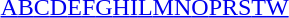<table id="toc" class="toc" summary="Class">
<tr>
<th></th>
</tr>
<tr>
<td style="text-align:center;"><a href='#'>A</a><a href='#'>B</a><a href='#'>C</a><a href='#'>D</a><a href='#'>E</a><a href='#'>F</a><a href='#'>G</a><a href='#'>H</a><a href='#'>I</a><a href='#'>L</a><a href='#'>M</a><a href='#'>N</a><a href='#'>O</a><a href='#'>P</a><a href='#'>R</a><a href='#'>S</a><a href='#'>T</a><a href='#'>W</a></td>
</tr>
</table>
